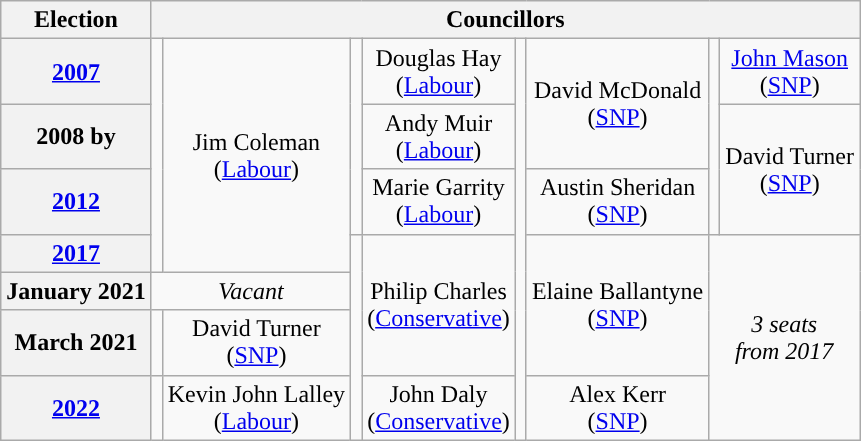<table class="wikitable" style="text-align:center">
<tr>
<th>Election</th>
<th colspan=8>Councillors</th>
</tr>
<tr>
<th><a href='#'>2007</a></th>
<td rowspan=4; style="background-color: "></td>
<td rowspan=4>Jim Coleman<br>(<a href='#'>Labour</a>)</td>
<td rowspan=3; style="background-color: "></td>
<td rowspan=1>Douglas Hay<br>(<a href='#'>Labour</a>)</td>
<td rowspan=7; style="background-color: "></td>
<td rowspan=2>David McDonald<br>(<a href='#'>SNP</a>)</td>
<td rowspan=3; style="background-color: "></td>
<td rowspan=1><a href='#'>John Mason</a><br>(<a href='#'>SNP</a>)</td>
</tr>
<tr>
<th>2008 by</th>
<td rowspan=1>Andy Muir<br>(<a href='#'>Labour</a>)</td>
<td rowspan=2>David Turner<br>(<a href='#'>SNP</a>)</td>
</tr>
<tr>
<th><a href='#'>2012</a></th>
<td rowspan=1>Marie Garrity<br>(<a href='#'>Labour</a>)</td>
<td rowspan=1>Austin Sheridan<br>(<a href='#'>SNP</a>)</td>
</tr>
<tr>
<th><a href='#'>2017</a></th>
<td rowspan=4; style="background-color: "></td>
<td rowspan=3>Philip Charles<br>(<a href='#'>Conservative</a>)</td>
<td rowspan=3>Elaine Ballantyne<br>(<a href='#'>SNP</a>)</td>
<td rowspan=4; colspan=2><em>3 seats<br>from 2017</em></td>
</tr>
<tr>
<th>January 2021</th>
<td colspan=2><em>Vacant</em></td>
</tr>
<tr>
<th>March 2021</th>
<td rowspan=1; style="background-color: "></td>
<td>David Turner<br>(<a href='#'>SNP</a>)</td>
</tr>
<tr>
<th><a href='#'>2022</a></th>
<td rowspan=1; style="background-color: "></td>
<td rowspan=1>Kevin John Lalley<br>(<a href='#'>Labour</a>)</td>
<td rowspan=1>John Daly<br>(<a href='#'>Conservative</a>)</td>
<td rowspan=1>Alex Kerr<br>(<a href='#'>SNP</a>)</td>
</tr>
</table>
